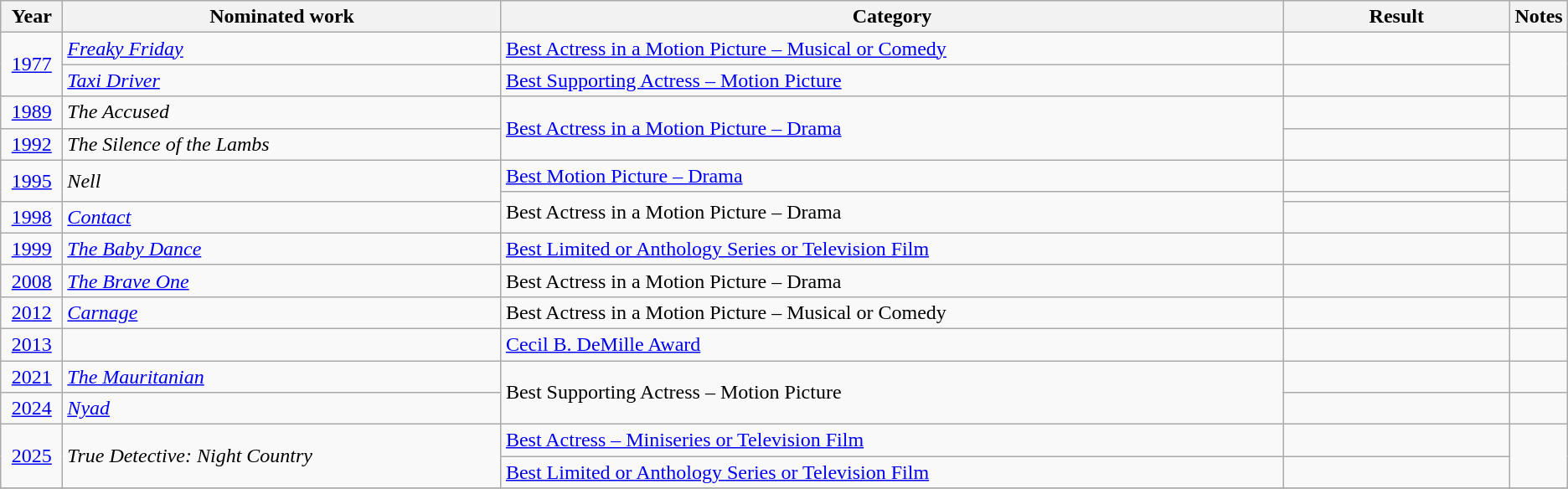<table class=wikitable>
<tr>
<th width=4%>Year</th>
<th width=29%>Nominated work</th>
<th width=52%>Category</th>
<th width=15%>Result</th>
<th>Notes</th>
</tr>
<tr>
<td rowspan="2" align=center><a href='#'>1977</a></td>
<td><em><a href='#'>Freaky Friday</a></em></td>
<td><a href='#'>Best Actress in a Motion Picture – Musical or Comedy</a></td>
<td></td>
<td rowspan=2></td>
</tr>
<tr>
<td><em><a href='#'>Taxi Driver</a></em></td>
<td><a href='#'>Best Supporting Actress – Motion Picture</a></td>
<td></td>
</tr>
<tr>
<td align=center><a href='#'>1989</a></td>
<td><em>The Accused</em></td>
<td rowspan=2><a href='#'>Best Actress in a Motion Picture – Drama</a></td>
<td></td>
<td></td>
</tr>
<tr>
<td align=center><a href='#'>1992</a></td>
<td><em>The Silence of the Lambs</em></td>
<td></td>
<td></td>
</tr>
<tr>
<td rowspan=2 align=center><a href='#'>1995</a></td>
<td rowspan=2><em>Nell</em></td>
<td><a href='#'>Best Motion Picture – Drama</a></td>
<td></td>
<td rowspan=2></td>
</tr>
<tr>
<td rowspan=2>Best Actress in a Motion Picture – Drama</td>
<td></td>
</tr>
<tr>
<td align=center><a href='#'>1998</a></td>
<td><em><a href='#'>Contact</a></em></td>
<td></td>
<td></td>
</tr>
<tr>
<td align=center><a href='#'>1999</a></td>
<td><em><a href='#'>The Baby Dance</a></em></td>
<td><a href='#'>Best Limited or Anthology Series or Television Film</a></td>
<td></td>
<td></td>
</tr>
<tr>
<td align=center><a href='#'>2008</a></td>
<td><em><a href='#'>The Brave One</a></em></td>
<td>Best Actress in a Motion Picture – Drama</td>
<td></td>
<td></td>
</tr>
<tr>
<td align=center><a href='#'>2012</a></td>
<td><em><a href='#'>Carnage</a></em></td>
<td>Best Actress in a Motion Picture – Musical or Comedy</td>
<td></td>
<td></td>
</tr>
<tr>
<td align=center><a href='#'>2013</a></td>
<td></td>
<td><a href='#'>Cecil B. DeMille Award</a></td>
<td></td>
<td></td>
</tr>
<tr>
<td align=center><a href='#'>2021</a></td>
<td><em><a href='#'>The Mauritanian</a></em></td>
<td rowspan="2">Best Supporting Actress – Motion Picture</td>
<td></td>
<td></td>
</tr>
<tr>
<td align=center><a href='#'>2024</a></td>
<td><em><a href='#'>Nyad</a></em></td>
<td></td>
<td></td>
</tr>
<tr>
<td rowspan=2 align=center><a href='#'>2025</a></td>
<td rowspan=2><em>True Detective: Night Country</em></td>
<td><a href='#'>Best Actress – Miniseries or Television Film</a></td>
<td></td>
<td rowspan=2></td>
</tr>
<tr>
<td><a href='#'>Best Limited or Anthology Series or Television Film</a></td>
<td></td>
</tr>
<tr>
</tr>
</table>
